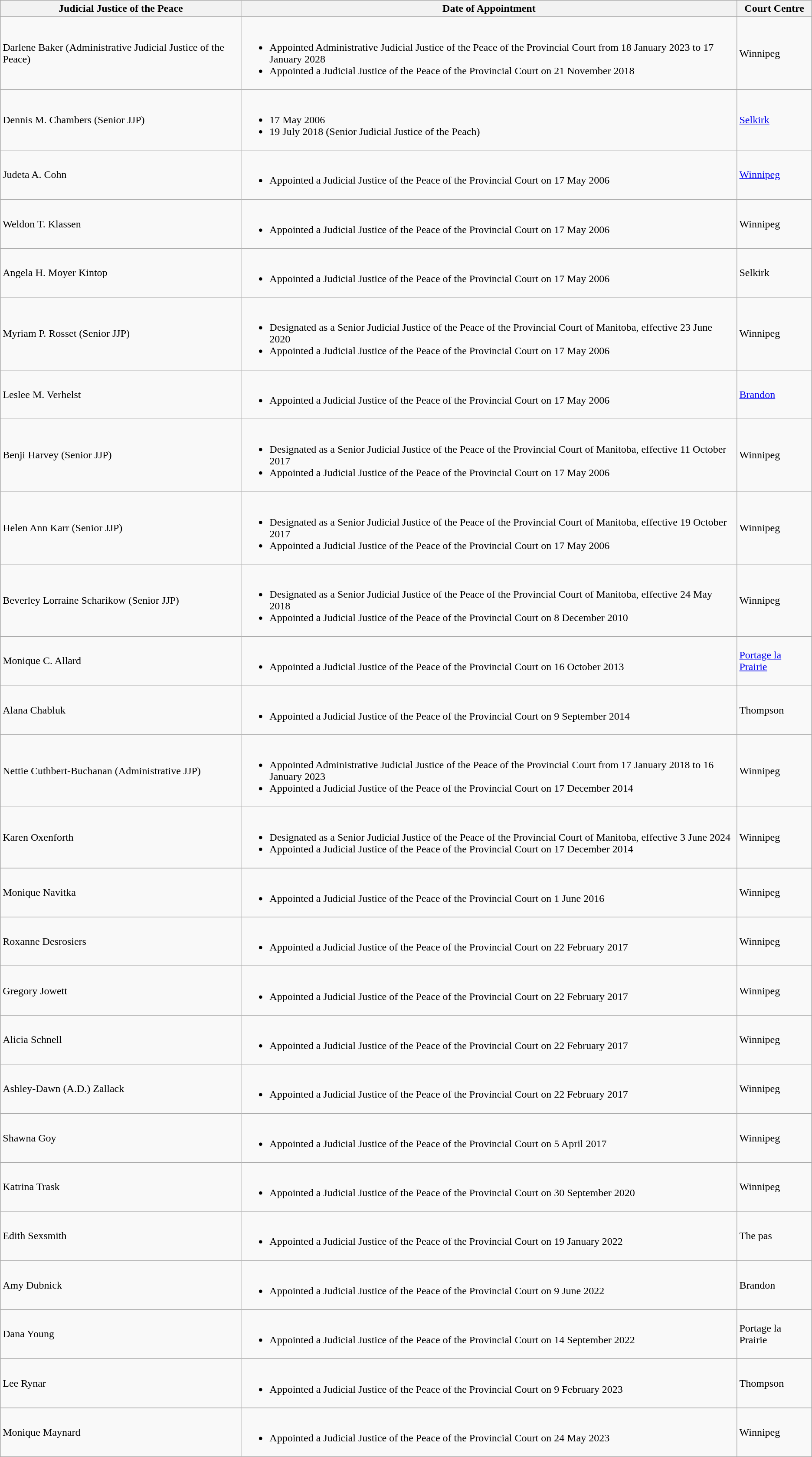<table class="wikitable">
<tr>
<th>Judicial Justice of the Peace</th>
<th>Date of Appointment</th>
<th>Court Centre</th>
</tr>
<tr>
<td>Darlene Baker (Administrative Judicial Justice of the Peace)</td>
<td><br><ul><li>Appointed Administrative Judicial Justice of the Peace of the Provincial Court from 18 January 2023 to 17 January 2028</li><li>Appointed a Judicial Justice of the Peace of the Provincial Court on 21 November 2018</li></ul></td>
<td>Winnipeg</td>
</tr>
<tr>
<td>Dennis M. Chambers (Senior JJP)</td>
<td><br><ul><li>17 May 2006</li><li>19 July 2018 (Senior Judicial Justice of the Peach)</li></ul></td>
<td><a href='#'>Selkirk</a></td>
</tr>
<tr>
<td>Judeta A. Cohn</td>
<td><br><ul><li>Appointed a Judicial Justice of the Peace of the Provincial Court on 17 May 2006</li></ul></td>
<td><a href='#'>Winnipeg</a></td>
</tr>
<tr>
<td>Weldon T. Klassen</td>
<td><br><ul><li>Appointed a Judicial Justice of the Peace of the Provincial Court on 17 May 2006</li></ul></td>
<td>Winnipeg</td>
</tr>
<tr>
<td>Angela H. Moyer Kintop</td>
<td><br><ul><li>Appointed a Judicial Justice of the Peace of the Provincial Court on 17 May 2006</li></ul></td>
<td>Selkirk</td>
</tr>
<tr>
<td>Myriam P. Rosset (Senior JJP)</td>
<td><br><ul><li>Designated as a Senior Judicial Justice of the Peace of the Provincial Court of Manitoba, effective 23 June 2020</li><li>Appointed a Judicial Justice of the Peace of the Provincial Court on 17 May 2006</li></ul></td>
<td>Winnipeg</td>
</tr>
<tr>
<td>Leslee M. Verhelst</td>
<td><br><ul><li>Appointed a Judicial Justice of the Peace of the Provincial Court on 17 May 2006</li></ul></td>
<td><a href='#'>Brandon</a></td>
</tr>
<tr>
<td>Benji Harvey (Senior JJP)</td>
<td><br><ul><li>Designated as a Senior Judicial Justice of the Peace of the Provincial Court of Manitoba, effective 11 October 2017</li><li>Appointed a Judicial Justice of the Peace of the Provincial Court on 17 May 2006</li></ul></td>
<td>Winnipeg</td>
</tr>
<tr>
<td>Helen Ann Karr (Senior JJP)</td>
<td><br><ul><li>Designated as a Senior Judicial Justice of the Peace of the Provincial Court of Manitoba, effective 19 October 2017</li><li>Appointed a Judicial Justice of the Peace of the Provincial Court on 17 May 2006</li></ul></td>
<td>Winnipeg</td>
</tr>
<tr>
<td>Beverley Lorraine Scharikow (Senior JJP)</td>
<td><br><ul><li>Designated as a Senior Judicial Justice of the Peace of the Provincial Court of Manitoba, effective 24 May 2018</li><li>Appointed a Judicial Justice of the Peace of the Provincial Court on 8 December 2010</li></ul></td>
<td>Winnipeg</td>
</tr>
<tr>
<td>Monique C. Allard</td>
<td><br><ul><li>Appointed a Judicial Justice of the Peace of the Provincial Court on 16 October 2013</li></ul></td>
<td><a href='#'>Portage la Prairie</a></td>
</tr>
<tr>
<td>Alana Chabluk</td>
<td><br><ul><li>Appointed a Judicial Justice of the Peace of the Provincial Court on 9 September 2014</li></ul></td>
<td>Thompson</td>
</tr>
<tr>
<td>Nettie Cuthbert-Buchanan (Administrative JJP)</td>
<td><br><ul><li>Appointed Administrative Judicial Justice of the Peace of the Provincial Court from 17 January 2018 to 16 January 2023</li><li>Appointed a Judicial Justice of the Peace of the Provincial Court on 17 December 2014</li></ul></td>
<td>Winnipeg</td>
</tr>
<tr>
<td>Karen Oxenforth</td>
<td><br><ul><li>Designated as a Senior Judicial Justice of the Peace of the Provincial Court of Manitoba, effective 3 June 2024</li><li>Appointed a Judicial Justice of the Peace of the Provincial Court on 17 December 2014</li></ul></td>
<td>Winnipeg</td>
</tr>
<tr>
<td>Monique Navitka</td>
<td><br><ul><li>Appointed a Judicial Justice of the Peace of the Provincial Court on 1 June 2016</li></ul></td>
<td>Winnipeg</td>
</tr>
<tr>
<td>Roxanne Desrosiers</td>
<td><br><ul><li>Appointed a Judicial Justice of the Peace of the Provincial Court on 22 February 2017</li></ul></td>
<td>Winnipeg</td>
</tr>
<tr>
<td>Gregory Jowett</td>
<td><br><ul><li>Appointed a Judicial Justice of the Peace of the Provincial Court on 22 February 2017</li></ul></td>
<td>Winnipeg</td>
</tr>
<tr>
<td>Alicia Schnell</td>
<td><br><ul><li>Appointed a Judicial Justice of the Peace of the Provincial Court on 22 February 2017</li></ul></td>
<td>Winnipeg</td>
</tr>
<tr>
<td>Ashley-Dawn (A.D.) Zallack</td>
<td><br><ul><li>Appointed a Judicial Justice of the Peace of the Provincial Court on 22 February 2017</li></ul></td>
<td>Winnipeg</td>
</tr>
<tr>
<td>Shawna Goy</td>
<td><br><ul><li>Appointed a Judicial Justice of the Peace of the Provincial Court on 5 April 2017</li></ul></td>
<td>Winnipeg</td>
</tr>
<tr>
<td>Katrina Trask</td>
<td><br><ul><li>Appointed a Judicial Justice of the Peace of the Provincial Court on 30 September 2020</li></ul></td>
<td>Winnipeg</td>
</tr>
<tr>
<td>Edith Sexsmith</td>
<td><br><ul><li>Appointed a Judicial Justice of the Peace of the Provincial Court on 19 January 2022</li></ul></td>
<td>The pas</td>
</tr>
<tr>
<td>Amy Dubnick</td>
<td><br><ul><li>Appointed a Judicial Justice of the Peace of the Provincial Court on 9 June 2022</li></ul></td>
<td>Brandon</td>
</tr>
<tr>
<td>Dana Young</td>
<td><br><ul><li>Appointed a Judicial Justice of the Peace of the Provincial Court on 14 September 2022</li></ul></td>
<td>Portage la Prairie</td>
</tr>
<tr>
<td>Lee Rynar</td>
<td><br><ul><li>Appointed a Judicial Justice of the Peace of the Provincial Court on 9 February 2023</li></ul></td>
<td>Thompson</td>
</tr>
<tr>
<td>Monique Maynard</td>
<td><br><ul><li>Appointed a Judicial Justice of the Peace of the Provincial Court on 24 May 2023</li></ul></td>
<td>Winnipeg</td>
</tr>
</table>
